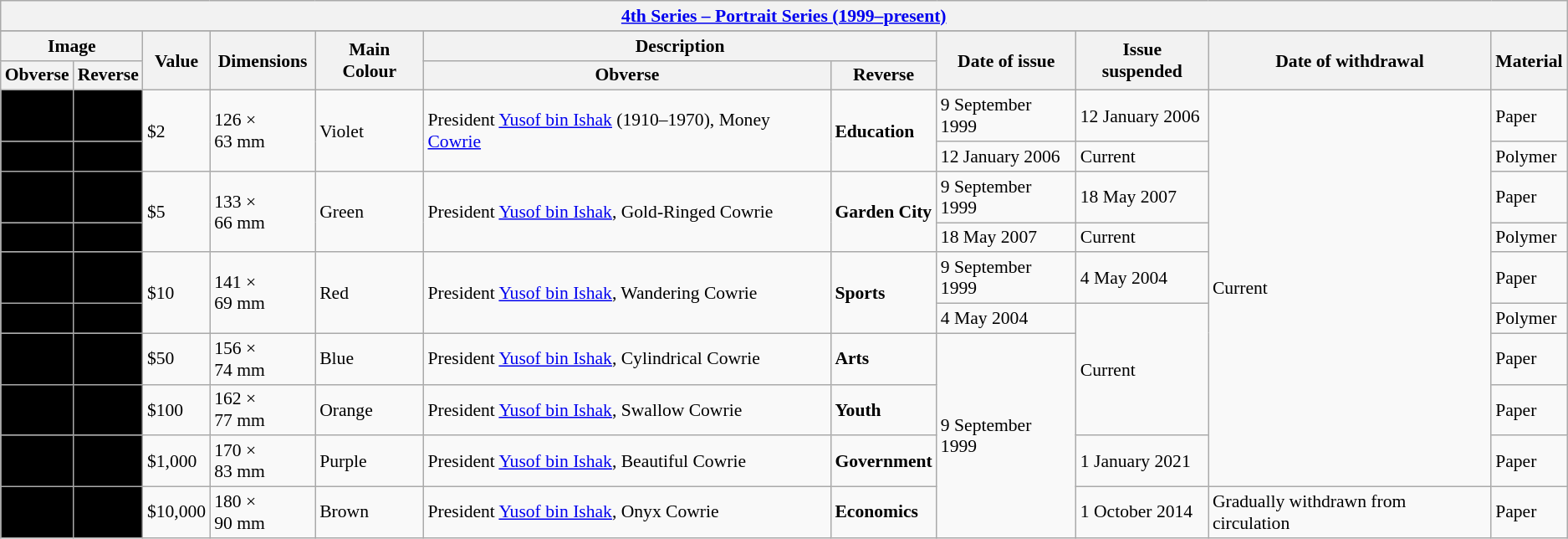<table class="wikitable" style="font-size: 90%">
<tr>
<th colspan="12"><a href='#'>4th Series – Portrait Series (1999–present)</a> </th>
</tr>
<tr>
</tr>
<tr>
<th colspan="2">Image</th>
<th rowspan="2">Value</th>
<th rowspan="2">Dimensions</th>
<th rowspan="2">Main Colour</th>
<th colspan="2">Description</th>
<th rowspan="2">Date of issue</th>
<th rowspan="2">Issue suspended</th>
<th rowspan="2">Date of withdrawal</th>
<th rowspan="2">Material</th>
</tr>
<tr>
<th>Obverse</th>
<th>Reverse</th>
<th>Obverse</th>
<th>Reverse</th>
</tr>
<tr>
<td align="center" bgcolor="#000000"></td>
<td align="center" bgcolor="#000000"></td>
<td rowspan="2">$2</td>
<td rowspan="2">126 × 63 mm</td>
<td rowspan="2">Violet</td>
<td rowspan="2">President <a href='#'>Yusof bin Ishak</a> (1910–1970), Money <a href='#'>Cowrie</a></td>
<td rowspan="2"><strong>Education</strong></td>
<td>9 September 1999</td>
<td>12 January 2006</td>
<td rowspan="9">Current</td>
<td>Paper</td>
</tr>
<tr>
<td align="right" bgcolor="#000000"></td>
<td align="center" bgcolor="#000000"></td>
<td>12 January 2006</td>
<td>Current</td>
<td>Polymer</td>
</tr>
<tr>
<td align="center" bgcolor="#000000"></td>
<td align="center" bgcolor="#000000"></td>
<td rowspan="2">$5</td>
<td rowspan="2">133 × 66 mm</td>
<td rowspan="2">Green</td>
<td rowspan="2">President <a href='#'>Yusof bin Ishak</a>, Gold-Ringed Cowrie</td>
<td rowspan="2"><strong>Garden City</strong></td>
<td>9 September 1999</td>
<td>18 May 2007</td>
<td>Paper</td>
</tr>
<tr>
<td align="right" bgcolor="#000000"></td>
<td align="center" bgcolor="#000000"></td>
<td>18 May 2007</td>
<td>Current</td>
<td>Polymer</td>
</tr>
<tr>
<td align="center" bgcolor="#000000"></td>
<td align="center" bgcolor="#000000"></td>
<td rowspan="2">$10</td>
<td rowspan="2">141 × 69 mm</td>
<td rowspan="2">Red</td>
<td rowspan="2">President <a href='#'>Yusof bin Ishak</a>, Wandering Cowrie</td>
<td rowspan="2"><strong>Sports</strong></td>
<td>9 September 1999</td>
<td>4 May 2004</td>
<td>Paper</td>
</tr>
<tr>
<td align="right" bgcolor="#000000"></td>
<td align="center" bgcolor="#000000"></td>
<td>4 May 2004</td>
<td rowspan="3">Current</td>
<td>Polymer</td>
</tr>
<tr>
<td align="right" bgcolor="#000000"></td>
<td align="center" bgcolor="#000000"></td>
<td>$50</td>
<td>156 × 74 mm</td>
<td>Blue</td>
<td>President <a href='#'>Yusof bin Ishak</a>, Cylindrical Cowrie</td>
<td><strong>Arts</strong></td>
<td rowspan="4">9 September 1999</td>
<td>Paper</td>
</tr>
<tr>
<td align="right" bgcolor="#000000"></td>
<td align="center" bgcolor="#000000"></td>
<td>$100</td>
<td>162 × 77 mm</td>
<td>Orange</td>
<td>President <a href='#'>Yusof bin Ishak</a>, Swallow Cowrie</td>
<td><strong> Youth </strong></td>
<td>Paper</td>
</tr>
<tr>
<td align="right" bgcolor="#000000"></td>
<td align="center" bgcolor="#000000"></td>
<td>$1,000</td>
<td>170 × 83 mm</td>
<td>Purple</td>
<td>President <a href='#'>Yusof bin Ishak</a>, Beautiful Cowrie</td>
<td><strong>Government</strong></td>
<td>1 January 2021</td>
<td>Paper</td>
</tr>
<tr>
<td align="center" bgcolor="#000000"></td>
<td align="center" bgcolor="#000000"></td>
<td>$10,000</td>
<td>180 × 90 mm</td>
<td>Brown</td>
<td>President <a href='#'>Yusof bin Ishak</a>, Onyx Cowrie</td>
<td><strong>Economics</strong></td>
<td>1 October 2014</td>
<td>Gradually withdrawn from circulation</td>
<td>Paper</td>
</tr>
</table>
